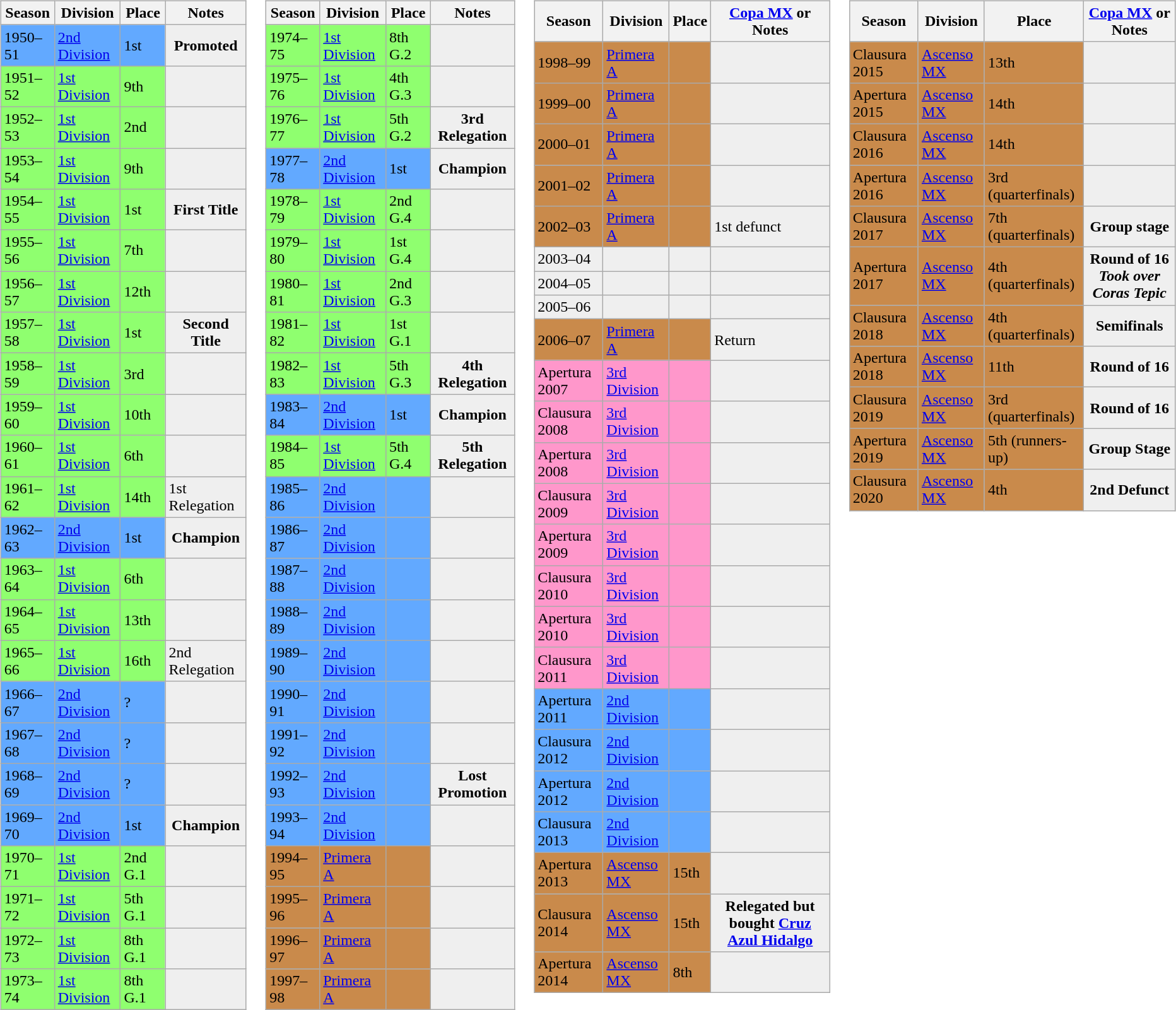<table>
<tr>
<td valign="top" width=0%><br><table class="wikitable">
<tr style="background:#f0f6fa;">
<th>Season</th>
<th>Division</th>
<th>Place</th>
<th>Notes</th>
</tr>
<tr>
<td style="background:#62A9FF;">1950–51</td>
<td style="background:#62A9FF;"><a href='#'>2nd Division</a></td>
<td style="background:#62A9FF;">1st</td>
<th style="background:#efefef;">Promoted</th>
</tr>
<tr>
<td style="background:#8FFF6F;">1951–52</td>
<td style="background:#8FFF6F;"><a href='#'>1st Division</a></td>
<td style="background:#8FFF6F;">9th</td>
<th style="background:#efefef;"></th>
</tr>
<tr>
<td style="background:#8FFF6F;">1952–53</td>
<td style="background:#8FFF6F;"><a href='#'>1st Division</a></td>
<td style="background:#8FFF6F;">2nd</td>
<th style="background:#efefef;"></th>
</tr>
<tr>
<td style="background:#8FFF6F;">1953–54</td>
<td style="background:#8FFF6F;"><a href='#'>1st Division</a></td>
<td style="background:#8FFF6F;">9th</td>
<th style="background:#efefef;"></th>
</tr>
<tr>
<td style="background:#8FFF6F;">1954–55</td>
<td style="background:#8FFF6F;"><a href='#'>1st Division</a></td>
<td style="background:#8FFF6F;">1st</td>
<th style="background:#efefef;">First Title</th>
</tr>
<tr>
<td style="background:#8FFF6F;">1955–56</td>
<td style="background:#8FFF6F;"><a href='#'>1st Division</a></td>
<td style="background:#8FFF6F;">7th</td>
<td style="background:#efefef;"></td>
</tr>
<tr>
<td style="background:#8FFF6F;">1956–57</td>
<td style="background:#8FFF6F;"><a href='#'>1st Division</a></td>
<td style="background:#8FFF6F;">12th</td>
<th style="background:#efefef;"></th>
</tr>
<tr>
<td style="background:#8FFF6F;">1957–58</td>
<td style="background:#8FFF6F;"><a href='#'>1st Division</a></td>
<td style="background:#8FFF6F;">1st</td>
<th style="background:#efefef;">Second Title</th>
</tr>
<tr>
<td style="background:#8FFF6F;">1958–59</td>
<td style="background:#8FFF6F;"><a href='#'>1st Division</a></td>
<td style="background:#8FFF6F;">3rd</td>
<th style="background:#efefef;"></th>
</tr>
<tr>
<td style="background:#8FFF6F;">1959–60</td>
<td style="background:#8FFF6F;"><a href='#'>1st Division</a></td>
<td style="background:#8FFF6F;">10th</td>
<td style="background:#efefef;"></td>
</tr>
<tr>
<td style="background:#8FFF6F;">1960–61</td>
<td style="background:#8FFF6F;"><a href='#'>1st Division</a></td>
<td style="background:#8FFF6F;">6th</td>
<td style="background:#efefef;"></td>
</tr>
<tr>
<td style="background:#8FFF6F;">1961–62</td>
<td style="background:#8FFF6F;"><a href='#'>1st Division</a></td>
<td style="background:#8FFF6F;">14th</td>
<td style="background:#efefef;">1st Relegation</td>
</tr>
<tr>
<td style="background:#62A9FF;">1962–63</td>
<td style="background:#62A9FF;"><a href='#'>2nd Division</a></td>
<td style="background:#62A9FF;">1st</td>
<th style="background:#efefef;">Champion</th>
</tr>
<tr>
<td style="background:#8FFF6F;">1963–64</td>
<td style="background:#8FFF6F;"><a href='#'>1st Division</a></td>
<td style="background:#8FFF6F;">6th</td>
<td style="background:#efefef;"></td>
</tr>
<tr>
<td style="background:#8FFF6F;">1964–65</td>
<td style="background:#8FFF6F;"><a href='#'>1st Division</a></td>
<td style="background:#8FFF6F;">13th</td>
<td style="background:#efefef;"></td>
</tr>
<tr>
<td style="background:#8FFF6F;">1965–66</td>
<td style="background:#8FFF6F;"><a href='#'>1st Division</a></td>
<td style="background:#8FFF6F;">16th</td>
<td style="background:#efefef;">2nd Relegation</td>
</tr>
<tr>
<td style="background:#62A9FF;">1966–67</td>
<td style="background:#62A9FF;"><a href='#'>2nd Division</a></td>
<td style="background:#62A9FF;">?</td>
<th style="background:#efefef;"></th>
</tr>
<tr>
<td style="background:#62A9FF;">1967–68</td>
<td style="background:#62A9FF;"><a href='#'>2nd Division</a></td>
<td style="background:#62A9FF;">?</td>
<th style="background:#efefef;"></th>
</tr>
<tr>
<td style="background:#62A9FF;">1968–69</td>
<td style="background:#62A9FF;"><a href='#'>2nd Division</a></td>
<td style="background:#62A9FF;">?</td>
<th style="background:#efefef;"></th>
</tr>
<tr>
<td style="background:#62A9FF;">1969–70</td>
<td style="background:#62A9FF;"><a href='#'>2nd Division</a></td>
<td style="background:#62A9FF;">1st</td>
<th style="background:#efefef;">Champion</th>
</tr>
<tr>
<td style="background:#8FFF6F;">1970–71</td>
<td style="background:#8FFF6F;"><a href='#'>1st Division</a></td>
<td style="background:#8FFF6F;">2nd G.1</td>
<th style="background:#efefef;"></th>
</tr>
<tr>
<td style="background:#8FFF6F;">1971–72</td>
<td style="background:#8FFF6F;"><a href='#'>1st Division</a></td>
<td style="background:#8FFF6F;">5th G.1</td>
<th style="background:#efefef;"></th>
</tr>
<tr>
<td style="background:#8FFF6F;">1972–73</td>
<td style="background:#8FFF6F;"><a href='#'>1st Division</a></td>
<td style="background:#8FFF6F;">8th G.1</td>
<th style="background:#efefef;"></th>
</tr>
<tr>
<td style="background:#8FFF6F;">1973–74</td>
<td style="background:#8FFF6F;"><a href='#'>1st Division</a></td>
<td style="background:#8FFF6F;">8th G.1</td>
<th style="background:#efefef;"></th>
</tr>
</table>
</td>
<td valign="top" width=0%><br><table class="wikitable">
<tr style="background:#f0f6fa;">
<th><strong>Season</strong></th>
<th><strong>Division</strong></th>
<th><strong>Place</strong></th>
<th><strong>Notes</strong></th>
</tr>
<tr>
<td style="background:#8FFF6F;">1974–75</td>
<td style="background:#8FFF6F;"><a href='#'>1st Division</a></td>
<td style="background:#8FFF6F;">8th G.2</td>
<td style="background:#efefef;"></td>
</tr>
<tr>
<td style="background:#8FFF6F;">1975–76</td>
<td style="background:#8FFF6F;"><a href='#'>1st Division</a></td>
<td style="background:#8FFF6F;">4th G.3</td>
<th style="background:#efefef;"></th>
</tr>
<tr>
<td style="background:#8FFF6F;">1976–77</td>
<td style="background:#8FFF6F;"><a href='#'>1st Division</a></td>
<td style="background:#8FFF6F;">5th G.2</td>
<th style="background:#efefef;">3rd Relegation</th>
</tr>
<tr>
<td style="background:#62A9FF;">1977–78</td>
<td style="background:#62A9FF;"><a href='#'>2nd Division</a></td>
<td style="background:#62A9FF;">1st</td>
<th style="background:#efefef;">Champion</th>
</tr>
<tr>
<td style="background:#8FFF6F;">1978–79</td>
<td style="background:#8FFF6F;"><a href='#'>1st Division</a></td>
<td style="background:#8FFF6F;">2nd G.4</td>
<th style="background:#efefef;"></th>
</tr>
<tr>
<td style="background:#8FFF6F;">1979–80</td>
<td style="background:#8FFF6F;"><a href='#'>1st Division</a></td>
<td style="background:#8FFF6F;">1st G.4</td>
<th style="background:#efefef;"></th>
</tr>
<tr>
<td style="background:#8FFF6F;">1980–81</td>
<td style="background:#8FFF6F;"><a href='#'>1st Division</a></td>
<td style="background:#8FFF6F;">2nd G.3</td>
<th style="background:#efefef;"></th>
</tr>
<tr>
<td style="background:#8FFF6F;">1981–82</td>
<td style="background:#8FFF6F;"><a href='#'>1st Division</a></td>
<td style="background:#8FFF6F;">1st G.1</td>
<th style="background:#efefef;"></th>
</tr>
<tr>
<td style="background:#8FFF6F;">1982–83</td>
<td style="background:#8FFF6F;"><a href='#'>1st Division</a></td>
<td style="background:#8FFF6F;">5th G.3</td>
<th style="background:#efefef;">4th Relegation</th>
</tr>
<tr>
<td style="background:#62A9FF;">1983–84</td>
<td style="background:#62A9FF;"><a href='#'>2nd Division</a></td>
<td style="background:#62A9FF;">1st</td>
<th style="background:#efefef;">Champion</th>
</tr>
<tr>
<td style="background:#8FFF6F;">1984–85</td>
<td style="background:#8FFF6F;"><a href='#'>1st Division</a></td>
<td style="background:#8FFF6F;">5th G.4</td>
<th style="background:#efefef;">5th Relegation</th>
</tr>
<tr>
<td style="background:#62A9FF;">1985–86</td>
<td style="background:#62A9FF;"><a href='#'>2nd Division</a></td>
<td style="background:#62A9FF;"></td>
<th style="background:#efefef;"></th>
</tr>
<tr>
<td style="background:#62A9FF;">1986–87</td>
<td style="background:#62A9FF;"><a href='#'>2nd Division</a></td>
<td style="background:#62A9FF;"></td>
<th style="background:#efefef;"></th>
</tr>
<tr>
<td style="background:#62A9FF;">1987–88</td>
<td style="background:#62A9FF;"><a href='#'>2nd Division</a></td>
<td style="background:#62A9FF;"></td>
<th style="background:#efefef;"></th>
</tr>
<tr>
<td style="background:#62A9FF;">1988–89</td>
<td style="background:#62A9FF;"><a href='#'>2nd Division</a></td>
<td style="background:#62A9FF;"></td>
<th style="background:#efefef;"></th>
</tr>
<tr>
<td style="background:#62A9FF;">1989–90</td>
<td style="background:#62A9FF;"><a href='#'>2nd Division</a></td>
<td style="background:#62A9FF;"></td>
<th style="background:#efefef;"></th>
</tr>
<tr>
<td style="background:#62A9FF;">1990–91</td>
<td style="background:#62A9FF;"><a href='#'>2nd Division</a></td>
<td style="background:#62A9FF;"></td>
<th style="background:#efefef;"></th>
</tr>
<tr>
<td style="background:#62A9FF;">1991–92</td>
<td style="background:#62A9FF;"><a href='#'>2nd Division</a></td>
<td style="background:#62A9FF;"></td>
<th style="background:#efefef;"></th>
</tr>
<tr>
<td style="background:#62A9FF;">1992–93</td>
<td style="background:#62A9FF;"><a href='#'>2nd Division</a></td>
<td style="background:#62A9FF;"></td>
<th style="background:#efefef;">Lost Promotion</th>
</tr>
<tr>
<td style="background:#62A9FF;">1993–94</td>
<td style="background:#62A9FF;"><a href='#'>2nd Division</a></td>
<td style="background:#62A9FF;"></td>
<th style="background:#efefef;"></th>
</tr>
<tr>
<td style="background:#C98A4B;">1994–95</td>
<td style="background:#C98A4B;"><a href='#'>Primera A</a></td>
<td style="background:#C98A4B;"></td>
<td style="background:#efefef;"></td>
</tr>
<tr>
<td style="background:#C98A4B;">1995–96</td>
<td style="background:#C98A4B;"><a href='#'>Primera A</a></td>
<td style="background:#C98A4B;"></td>
<td style="background:#efefef;"></td>
</tr>
<tr>
<td style="background:#C98A4B;">1996–97</td>
<td style="background:#C98A4B;"><a href='#'>Primera A</a></td>
<td style="background:#C98A4B;"></td>
<td style="background:#efefef;"></td>
</tr>
<tr>
<td style="background:#C98A4B;">1997–98</td>
<td style="background:#C98A4B;"><a href='#'>Primera A</a></td>
<td style="background:#C98A4B;"></td>
<td style="background:#efefef;"></td>
</tr>
</table>
</td>
<td valign="top" width=0%><br><table class="wikitable">
<tr style="background:#f0f6fa;">
<th>Season</th>
<th>Division</th>
<th>Place</th>
<th><a href='#'>Copa MX</a> or Notes</th>
</tr>
<tr>
<td style="background:#C98A4B;">1998–99</td>
<td style="background:#C98A4B;"><a href='#'>Primera A</a></td>
<td style="background:#C98A4B;"></td>
<td style="background:#efefef;"></td>
</tr>
<tr>
<td style="background:#C98A4B;">1999–00</td>
<td style="background:#C98A4B;"><a href='#'>Primera A</a></td>
<td style="background:#C98A4B;"></td>
<td style="background:#efefef;"></td>
</tr>
<tr>
<td style="background:#C98A4B;">2000–01</td>
<td style="background:#C98A4B;"><a href='#'>Primera A</a></td>
<td style="background:#C98A4B;"></td>
<td style="background:#efefef;"></td>
</tr>
<tr>
<td style="background:#C98A4B;">2001–02</td>
<td style="background:#C98A4B;"><a href='#'>Primera A</a></td>
<td style="background:#C98A4B;"></td>
<td style="background:#efefef;"></td>
</tr>
<tr>
<td style="background:#C98A4B;">2002–03</td>
<td style="background:#C98A4B;"><a href='#'>Primera A</a></td>
<td style="background:#C98A4B;"></td>
<td style="background:#efefef;">1st defunct</td>
</tr>
<tr>
<td style="background:#efefef;">2003–04</td>
<td style="background:#efefef;"></td>
<td style="background:#efefef;"></td>
<td style="background:#efefef;"></td>
</tr>
<tr>
<td style="background:#efefef;">2004–05</td>
<td style="background:#efefef;"></td>
<td style="background:#efefef;"></td>
<td style="background:#efefef;"></td>
</tr>
<tr>
<td style="background:#efefef;">2005–06</td>
<td style="background:#efefef;"></td>
<td style="background:#efefef;"></td>
<td style="background:#efefef;"></td>
</tr>
<tr>
<td style="background:#C98A4B;">2006–07</td>
<td style="background:#C98A4B;"><a href='#'>Primera A</a></td>
<td style="background:#C98A4B;"></td>
<td style="background:#efefef;">Return</td>
</tr>
<tr>
<td style="background:#FF97CB;">Apertura 2007</td>
<td style="background:#FF97CB;"><a href='#'>3rd Division</a></td>
<td style="background:#FF97CB;"></td>
<td style="background:#efefef;"></td>
</tr>
<tr>
<td style="background:#FF97CB;">Clausura 2008</td>
<td style="background:#FF97CB;"><a href='#'>3rd Division</a></td>
<td style="background:#FF97CB;"></td>
<td style="background:#efefef;"></td>
</tr>
<tr>
<td style="background:#FF97CB;">Apertura 2008</td>
<td style="background:#FF97CB;"><a href='#'>3rd Division</a></td>
<td style="background:#FF97CB;"></td>
<td style="background:#efefef;"></td>
</tr>
<tr>
<td style="background:#FF97CB;">Clausura 2009</td>
<td style="background:#FF97CB;"><a href='#'>3rd Division</a></td>
<td style="background:#FF97CB;"></td>
<td style="background:#efefef;"></td>
</tr>
<tr>
<td style="background:#FF97CB;">Apertura 2009</td>
<td style="background:#FF97CB;"><a href='#'>3rd Division</a></td>
<td style="background:#FF97CB;"></td>
<td style="background:#efefef;"></td>
</tr>
<tr>
<td style="background:#FF97CB;">Clausura 2010</td>
<td style="background:#FF97CB;"><a href='#'>3rd Division</a></td>
<td style="background:#FF97CB;"></td>
<td style="background:#efefef;"></td>
</tr>
<tr>
<td style="background:#FF97CB;">Apertura 2010</td>
<td style="background:#FF97CB;"><a href='#'>3rd Division</a></td>
<td style="background:#FF97CB;"></td>
<td style="background:#efefef;"></td>
</tr>
<tr>
<td style="background:#FF97CB;">Clausura 2011</td>
<td style="background:#FF97CB;"><a href='#'>3rd Division</a></td>
<td style="background:#FF97CB;"></td>
<td style="background:#efefef;"></td>
</tr>
<tr>
<td style="background:#62A9FF;">Apertura 2011</td>
<td style="background:#62A9FF;"><a href='#'>2nd Division</a></td>
<td style="background:#62A9FF;"></td>
<th style="background:#efefef;"></th>
</tr>
<tr>
<td style="background:#62A9FF;">Clausura 2012</td>
<td style="background:#62A9FF;"><a href='#'>2nd Division</a></td>
<td style="background:#62A9FF;"></td>
<td style="background:#efefef;"></td>
</tr>
<tr>
<td style="background:#62A9FF;">Apertura 2012</td>
<td style="background:#62A9FF;"><a href='#'>2nd Division</a></td>
<td style="background:#62A9FF;"></td>
<th style="background:#efefef;"></th>
</tr>
<tr>
<td style="background:#62A9FF;">Clausura 2013</td>
<td style="background:#62A9FF;"><a href='#'>2nd Division</a></td>
<td style="background:#62A9FF;"></td>
<td style="background:#efefef;"></td>
</tr>
<tr>
<td style="background:#C98A4B;">Apertura 2013</td>
<td style="background:#C98A4B;"><a href='#'>Ascenso MX</a></td>
<td style="background:#C98A4B;">15th</td>
<th style="background:#efefef;"></th>
</tr>
<tr>
<td style="background:#C98A4B;">Clausura 2014</td>
<td style="background:#C98A4B;"><a href='#'>Ascenso MX</a></td>
<td style="background:#C98A4B;">15th</td>
<th style="background:#efefef;">Relegated but bought <a href='#'>Cruz Azul Hidalgo</a></th>
</tr>
<tr>
<td style="background:#C98A4B;">Apertura 2014</td>
<td style="background:#C98A4B;"><a href='#'>Ascenso MX</a></td>
<td style="background:#C98A4B;">8th</td>
<th style="background:#efefef;"></th>
</tr>
</table>
</td>
<td valign="top" width=0%><br><table class="wikitable">
<tr style="background:#f0f6fa;">
<th>Season</th>
<th>Division</th>
<th>Place</th>
<th><a href='#'>Copa MX</a> or Notes</th>
</tr>
<tr>
<td style="background:#C98A4B;">Clausura 2015</td>
<td style="background:#C98A4B;"><a href='#'>Ascenso MX</a></td>
<td style="background:#C98A4B;">13th</td>
<th style="background:#efefef;"></th>
</tr>
<tr>
<td style="background:#C98A4B;">Apertura 2015</td>
<td style="background:#C98A4B;"><a href='#'>Ascenso MX</a></td>
<td style="background:#C98A4B;">14th</td>
<th style="background:#efefef;"></th>
</tr>
<tr>
<td style="background:#C98A4B;">Clausura 2016</td>
<td style="background:#C98A4B;"><a href='#'>Ascenso MX</a></td>
<td style="background:#C98A4B;">14th</td>
<th style="background:#efefef;"></th>
</tr>
<tr>
<td style="background:#C98A4B;">Apertura 2016</td>
<td style="background:#C98A4B;"><a href='#'>Ascenso MX</a></td>
<td style="background:#C98A4B;">3rd (quarterfinals)</td>
<th style="background:#efefef;"></th>
</tr>
<tr>
<td style="background:#C98A4B;">Clausura 2017</td>
<td style="background:#C98A4B;"><a href='#'>Ascenso MX</a></td>
<td style="background:#C98A4B;">7th (quarterfinals)</td>
<th style="background:#efefef;">Group stage</th>
</tr>
<tr>
<td style="background:#C98A4B;">Apertura 2017</td>
<td style="background:#C98A4B;"><a href='#'>Ascenso MX</a></td>
<td style="background:#C98A4B;">4th (quarterfinals)</td>
<th style="background:#efefef;">Round of 16<br><em>Took over Coras Tepic</em></th>
</tr>
<tr>
<td style="background:#C98A4B;">Clausura 2018</td>
<td style="background:#C98A4B;"><a href='#'>Ascenso MX</a></td>
<td style="background:#C98A4B;">4th (quarterfinals)</td>
<th style="background:#efefef;">Semifinals</th>
</tr>
<tr>
<td style="background:#C98A4B;">Apertura 2018</td>
<td style="background:#C98A4B;"><a href='#'>Ascenso MX</a></td>
<td style="background:#C98A4B;">11th</td>
<th style="background:#efefef;">Round of 16</th>
</tr>
<tr>
<td style="background:#C98A4B;">Clausura 2019</td>
<td style="background:#C98A4B;"><a href='#'>Ascenso MX</a></td>
<td style="background:#C98A4B;">3rd (quarterfinals)</td>
<th style="background:#efefef;">Round of 16</th>
</tr>
<tr>
<td style="background:#C98A4B;">Apertura 2019</td>
<td style="background:#C98A4B;"><a href='#'>Ascenso MX</a></td>
<td style="background:#C98A4B;">5th (runners-up)</td>
<th style="background:#efefef;">Group Stage</th>
</tr>
<tr>
<td style="background:#C98A4B;">Clausura 2020</td>
<td style="background:#C98A4B;"><a href='#'>Ascenso MX</a></td>
<td style="background:#C98A4B;">4th</td>
<th style="background:#efefef;">2nd Defunct</th>
</tr>
</table>
</td>
</tr>
</table>
